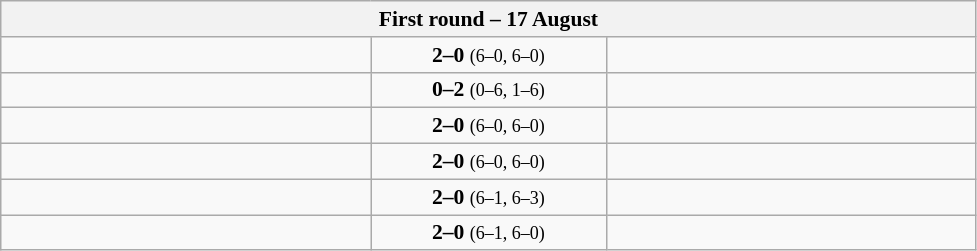<table class="wikitable" style="text-align: center; font-size:90% ">
<tr>
<th colspan=3>First round – 17 August</th>
</tr>
<tr>
<td align=left width="240"><strong></strong></td>
<td align=center width="150"><strong>2–0</strong> <small>(6–0, 6–0)</small></td>
<td align=left width="240"></td>
</tr>
<tr>
<td align=left></td>
<td align=center><strong>0–2</strong> <small>(0–6, 1–6)</small></td>
<td align=left><strong></strong></td>
</tr>
<tr>
<td align=left><strong></strong></td>
<td align=center><strong>2–0</strong> <small>(6–0, 6–0)</small></td>
<td align=left></td>
</tr>
<tr>
<td align=left><strong></strong></td>
<td align=center><strong>2–0</strong> <small>(6–0, 6–0)</small></td>
<td align=left></td>
</tr>
<tr>
<td align=left><strong></strong></td>
<td align=center><strong>2–0</strong> <small>(6–1, 6–3)</small></td>
<td align=left></td>
</tr>
<tr>
<td align=left><strong></strong></td>
<td align=center><strong>2–0</strong> <small>(6–1, 6–0)</small></td>
<td align=left></td>
</tr>
</table>
